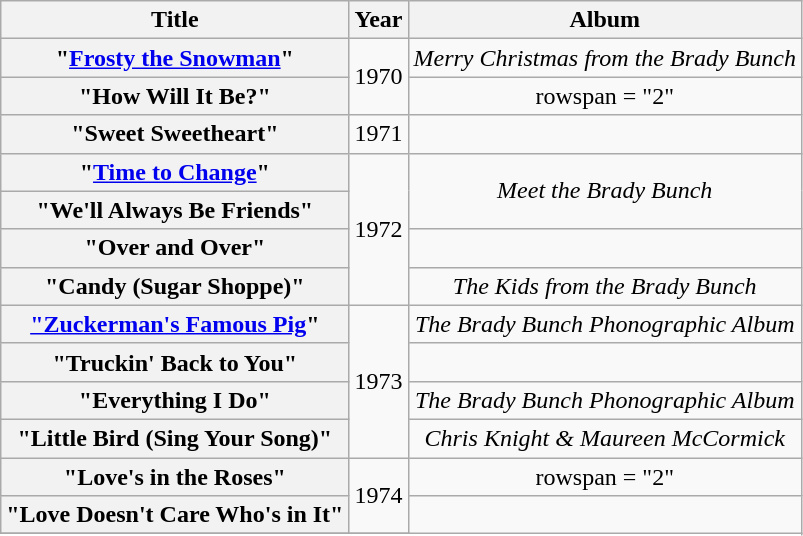<table class="wikitable plainrowheaders" style=text-align:center;>
<tr>
<th scope="col" rowspan="1">Title</th>
<th scope="col" rowspan="1">Year</th>
<th scope="col" rowspan="1">Album</th>
</tr>
<tr>
<th scope = "row">"<a href='#'>Frosty the Snowman</a>"</th>
<td rowspan = "2">1970</td>
<td><em>Merry Christmas from the Brady Bunch</em></td>
</tr>
<tr>
<th scope = "row">"How Will It Be?" </th>
<td>rowspan = "2" </td>
</tr>
<tr>
<th scope = "row">"Sweet Sweetheart" </th>
<td>1971</td>
</tr>
<tr>
<th scope = "row">"<a href='#'>Time to Change</a>"</th>
<td rowspan="4">1972</td>
<td rowspan = "2"><em>Meet the Brady Bunch</em></td>
</tr>
<tr>
<th scope = "row">"We'll Always Be Friends"</th>
</tr>
<tr>
<th scope = "row">"Over and Over" </th>
<td></td>
</tr>
<tr>
<th scope = "row">"Candy (Sugar Shoppe)"</th>
<td><em>The Kids from the Brady Bunch</em></td>
</tr>
<tr>
<th scope = "row"><a href='#'>"Zuckerman's Famous Pig</a>"</th>
<td rowspan="4">1973</td>
<td><em>The Brady Bunch Phonographic Album</em></td>
</tr>
<tr>
<th scope = "row">"Truckin' Back to You" </th>
<td></td>
</tr>
<tr>
<th scope = "row">"Everything I Do"</th>
<td><em>The Brady Bunch Phonographic Album</em></td>
</tr>
<tr>
<th scope = "row">"Little Bird (Sing Your Song)" </th>
<td><em>Chris Knight & Maureen McCormick</em></td>
</tr>
<tr>
<th scope = "row">"Love's in the Roses" </th>
<td rowspan="2">1974</td>
<td>rowspan = "2" </td>
</tr>
<tr>
<th scope = "row">"Love Doesn't Care Who's in It" </th>
</tr>
<tr>
</tr>
</table>
